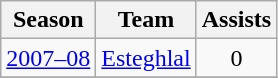<table class="wikitable" style="text-align: center;">
<tr>
<th>Season</th>
<th>Team</th>
<th>Assists</th>
</tr>
<tr>
<td><a href='#'>2007–08</a></td>
<td align="left"><a href='#'>Esteghlal</a></td>
<td>0</td>
</tr>
<tr>
</tr>
</table>
